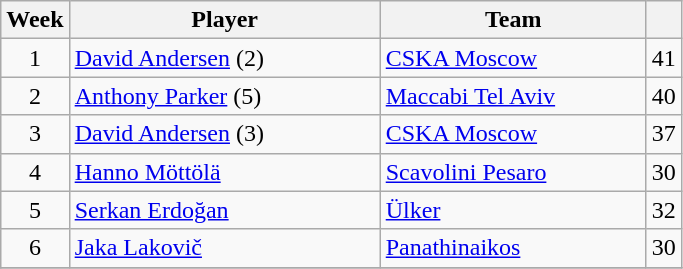<table class="wikitable sortable" style="text-align: center;">
<tr>
<th>Week</th>
<th style="width:200px;">Player</th>
<th style="width:170px;">Team</th>
<th></th>
</tr>
<tr>
<td>1</td>
<td align="left"> <a href='#'>David Andersen</a> (2)</td>
<td align="left"> <a href='#'>CSKA Moscow</a></td>
<td>41</td>
</tr>
<tr>
<td>2</td>
<td align="left"> <a href='#'>Anthony Parker</a> (5)</td>
<td align="left"> <a href='#'>Maccabi Tel Aviv</a></td>
<td>40</td>
</tr>
<tr>
<td>3</td>
<td align="left"> <a href='#'>David Andersen</a> (3)</td>
<td align="left"> <a href='#'>CSKA Moscow</a></td>
<td>37</td>
</tr>
<tr>
<td>4</td>
<td align="left"> <a href='#'>Hanno Möttölä</a></td>
<td align="left"> <a href='#'>Scavolini Pesaro</a></td>
<td>30</td>
</tr>
<tr>
<td>5</td>
<td align="left"> <a href='#'>Serkan Erdoğan</a></td>
<td align="left"> <a href='#'>Ülker</a></td>
<td>32</td>
</tr>
<tr>
<td>6</td>
<td align="left"> <a href='#'>Jaka Lakovič</a></td>
<td align="left"> <a href='#'>Panathinaikos</a></td>
<td>30</td>
</tr>
<tr>
</tr>
</table>
